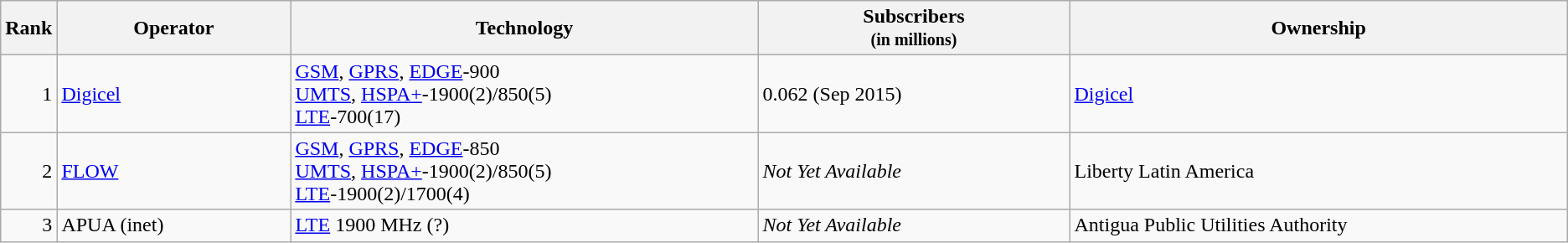<table class="wikitable">
<tr>
<th style="width:3%;">Rank</th>
<th style="width:15%;">Operator</th>
<th style="width:30%;">Technology</th>
<th style="width:20%;">Subscribers<br><small>(in millions)</small></th>
<th style="width:32%;">Ownership</th>
</tr>
<tr>
<td style="text-align:right;">1</td>
<td><a href='#'>Digicel</a></td>
<td><a href='#'>GSM</a>, <a href='#'>GPRS</a>, <a href='#'>EDGE</a>-900 <br><a href='#'>UMTS</a>, <a href='#'>HSPA+</a>-1900(2)/850(5)<br><a href='#'>LTE</a>-700(17)</td>
<td>0.062 (Sep 2015)</td>
<td><a href='#'>Digicel</a></td>
</tr>
<tr>
<td style="text-align:right;">2</td>
<td><a href='#'>FLOW</a></td>
<td><a href='#'>GSM</a>, <a href='#'>GPRS</a>, <a href='#'>EDGE</a>-850 <br><a href='#'>UMTS</a>, <a href='#'>HSPA+</a>-1900(2)/850(5)<br> <a href='#'>LTE</a>-1900(2)/1700(4)</td>
<td><em>Not Yet Available</em></td>
<td>Liberty Latin America</td>
</tr>
<tr>
<td style="text-align:right;">3</td>
<td>APUA (inet)</td>
<td><a href='#'>LTE</a> 1900 MHz (?)</td>
<td><em>Not Yet Available</em></td>
<td>Antigua Public Utilities Authority</td>
</tr>
</table>
